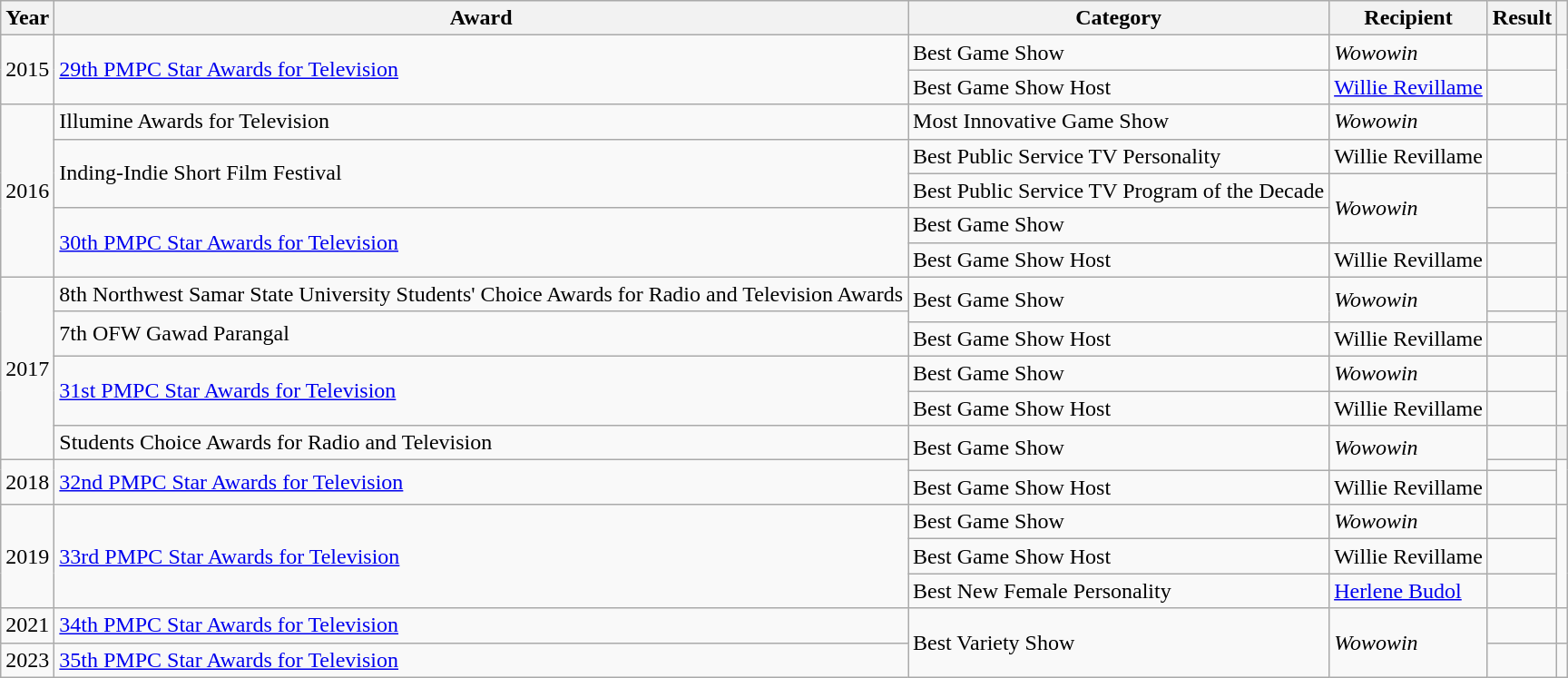<table class="wikitable">
<tr>
<th>Year</th>
<th>Award</th>
<th>Category</th>
<th>Recipient</th>
<th>Result</th>
<th></th>
</tr>
<tr>
<td rowspan=2>2015</td>
<td rowspan=2><a href='#'>29th PMPC Star Awards for Television</a></td>
<td>Best Game Show</td>
<td><em>Wowowin</em></td>
<td></td>
<td rowspan=2></td>
</tr>
<tr>
<td>Best Game Show Host</td>
<td><a href='#'>Willie Revillame</a></td>
<td></td>
</tr>
<tr>
<td rowspan=5>2016</td>
<td>Illumine Awards for Television</td>
<td>Most Innovative Game Show</td>
<td><em>Wowowin</em></td>
<td></td>
<td></td>
</tr>
<tr>
<td rowspan=2>Inding-Indie Short Film Festival</td>
<td>Best Public Service TV Personality</td>
<td>Willie Revillame</td>
<td></td>
<td rowspan=2></td>
</tr>
<tr>
<td>Best Public Service TV Program of the Decade</td>
<td rowspan=2><em>Wowowin</em></td>
<td></td>
</tr>
<tr>
<td rowspan=2><a href='#'>30th PMPC Star Awards for Television</a></td>
<td>Best Game Show</td>
<td></td>
<td rowspan=2></td>
</tr>
<tr>
<td>Best Game Show Host</td>
<td>Willie Revillame</td>
<td></td>
</tr>
<tr>
<td rowspan=6>2017</td>
<td>8th Northwest Samar State University Students' Choice Awards for Radio and Television Awards</td>
<td rowspan=2>Best Game Show</td>
<td rowspan=2><em>Wowowin</em></td>
<td></td>
<td></td>
</tr>
<tr>
<td rowspan=2>7th OFW Gawad Parangal</td>
<td></td>
<th rowspan=2></th>
</tr>
<tr>
<td>Best Game Show Host</td>
<td>Willie Revillame</td>
<td></td>
</tr>
<tr>
<td rowspan=2><a href='#'>31st PMPC Star Awards for Television</a></td>
<td>Best Game Show</td>
<td><em>Wowowin</em></td>
<td></td>
<td rowspan=2></td>
</tr>
<tr>
<td>Best Game Show Host</td>
<td>Willie Revillame</td>
<td></td>
</tr>
<tr>
<td>Students Choice Awards for Radio and Television</td>
<td rowspan=2>Best Game Show</td>
<td rowspan=2><em>Wowowin</em></td>
<td></td>
<th></th>
</tr>
<tr>
<td rowspan=2>2018</td>
<td rowspan=2><a href='#'>32nd PMPC Star Awards for Television</a></td>
<td></td>
<td rowspan=2></td>
</tr>
<tr>
<td>Best Game Show Host</td>
<td>Willie Revillame</td>
<td></td>
</tr>
<tr>
<td rowspan=3>2019</td>
<td rowspan=3><a href='#'>33rd PMPC Star Awards for Television</a></td>
<td>Best Game Show</td>
<td><em>Wowowin</em></td>
<td></td>
<td rowspan=3></td>
</tr>
<tr>
<td>Best Game Show Host</td>
<td>Willie Revillame</td>
<td></td>
</tr>
<tr>
<td>Best New Female Personality</td>
<td><a href='#'>Herlene Budol</a></td>
<td></td>
</tr>
<tr>
<td>2021</td>
<td><a href='#'>34th PMPC Star Awards for Television</a></td>
<td rowspan=2>Best Variety Show</td>
<td rowspan=2><em>Wowowin</em></td>
<td></td>
<td></td>
</tr>
<tr>
<td>2023</td>
<td><a href='#'>35th PMPC Star Awards for Television</a></td>
<td></td>
<td></td>
</tr>
</table>
